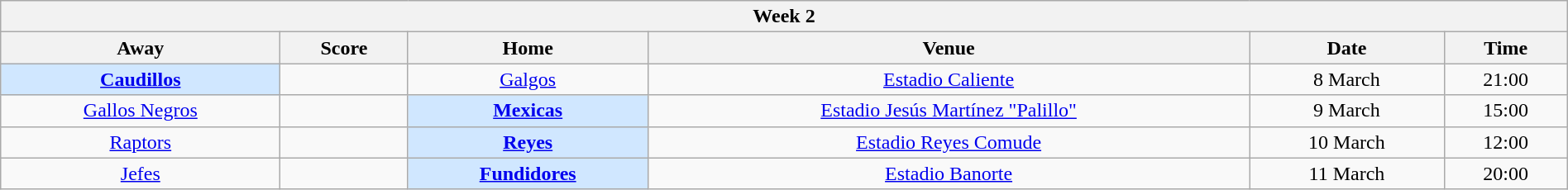<table class="wikitable mw-collapsible mw-collapsed" style="width:100%;">
<tr>
<th colspan="8">Week 2</th>
</tr>
<tr>
<th>Away</th>
<th>Score</th>
<th>Home</th>
<th>Venue</th>
<th>Date</th>
<th>Time</th>
</tr>
<tr align="center">
<td bgcolor="#D0E7FF"><strong><a href='#'>Caudillos</a></strong></td>
<td></td>
<td><a href='#'>Galgos</a></td>
<td><a href='#'>Estadio Caliente</a></td>
<td>8 March</td>
<td>21:00</td>
</tr>
<tr align="center">
<td><a href='#'>Gallos Negros</a></td>
<td></td>
<td bgcolor="#D0E7FF"><strong><a href='#'>Mexicas</a></strong></td>
<td><a href='#'>Estadio Jesús Martínez "Palillo"</a></td>
<td>9 March</td>
<td>15:00</td>
</tr>
<tr align="center">
<td><a href='#'>Raptors</a></td>
<td></td>
<td bgcolor="#D0E7FF"><strong><a href='#'>Reyes</a></strong></td>
<td><a href='#'>Estadio Reyes Comude</a></td>
<td>10 March</td>
<td>12:00</td>
</tr>
<tr align="center">
<td><a href='#'>Jefes</a></td>
<td></td>
<td bgcolor="#D0E7FF"><strong><a href='#'>Fundidores</a></strong></td>
<td><a href='#'>Estadio Banorte</a></td>
<td>11 March</td>
<td>20:00</td>
</tr>
</table>
